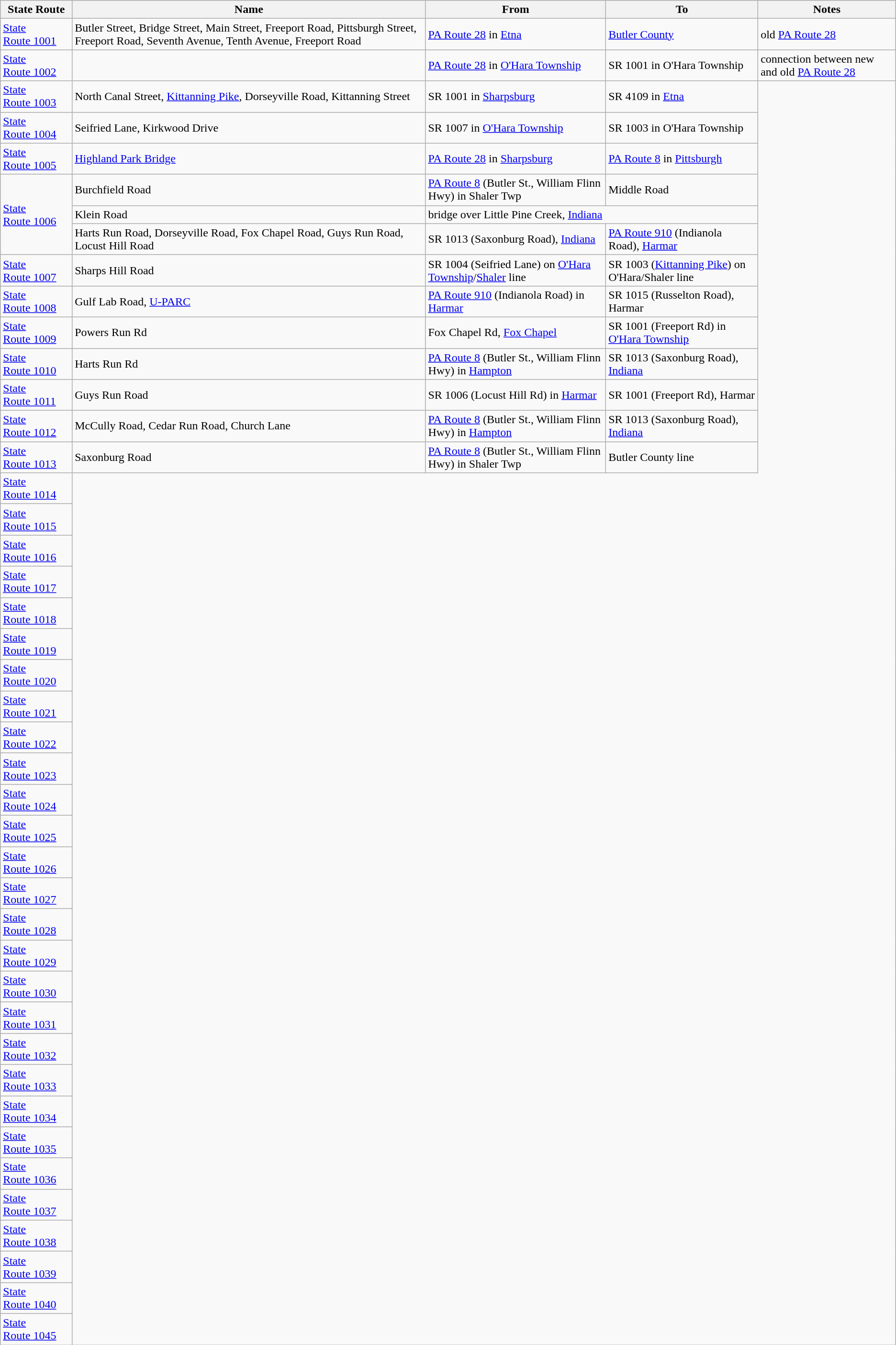<table class=wikitable>
<tr>
<th>State Route</th>
<th>Name</th>
<th>From</th>
<th>To</th>
<th>Notes</th>
</tr>
<tr>
<td><a href='#'>State Route 1001</a></td>
<td>Butler Street, Bridge Street, Main Street, Freeport Road, Pittsburgh Street, Freeport Road, Seventh Avenue, Tenth Avenue, Freeport Road</td>
<td><a href='#'>PA Route 28</a> in <a href='#'>Etna</a></td>
<td><a href='#'>Butler County</a></td>
<td>old <a href='#'>PA Route 28</a></td>
</tr>
<tr>
<td><a href='#'>State Route 1002</a></td>
<td></td>
<td><a href='#'>PA Route 28</a> in <a href='#'>O'Hara Township</a></td>
<td>SR 1001 in O'Hara Township</td>
<td>connection between new and old <a href='#'>PA Route 28</a></td>
</tr>
<tr>
<td><a href='#'>State Route 1003</a></td>
<td>North Canal Street, <a href='#'>Kittanning Pike</a>, Dorseyville Road, Kittanning Street</td>
<td>SR 1001 in <a href='#'>Sharpsburg</a></td>
<td>SR 4109 in <a href='#'>Etna</a></td>
</tr>
<tr>
<td><a href='#'>State Route 1004</a></td>
<td>Seifried Lane, Kirkwood Drive</td>
<td>SR 1007 in <a href='#'>O'Hara Township</a></td>
<td>SR 1003 in O'Hara Township</td>
</tr>
<tr>
<td><a href='#'>State Route 1005</a></td>
<td><a href='#'>Highland Park Bridge</a></td>
<td><a href='#'>PA Route 28</a> in <a href='#'>Sharpsburg</a></td>
<td><a href='#'>PA Route 8</a> in <a href='#'>Pittsburgh</a></td>
</tr>
<tr>
<td rowspan=3><a href='#'>State Route 1006</a></td>
<td>Burchfield Road</td>
<td><a href='#'>PA Route 8</a> (Butler St., William Flinn Hwy) in Shaler Twp</td>
<td>Middle Road</td>
</tr>
<tr>
<td>Klein Road</td>
<td colspan=2>bridge over Little Pine Creek, <a href='#'>Indiana</a></td>
</tr>
<tr>
<td>Harts Run Road, Dorseyville Road, Fox Chapel Road, Guys Run Road, Locust Hill Road</td>
<td>SR 1013 (Saxonburg Road), <a href='#'>Indiana</a></td>
<td><a href='#'>PA Route 910</a> (Indianola Road), <a href='#'>Harmar</a></td>
</tr>
<tr>
<td><a href='#'>State Route 1007</a></td>
<td>Sharps Hill Road</td>
<td>SR 1004 (Seifried Lane) on <a href='#'>O'Hara Township</a>/<a href='#'>Shaler</a> line</td>
<td>SR 1003 (<a href='#'>Kittanning Pike</a>) on O'Hara/Shaler line</td>
</tr>
<tr>
<td><a href='#'>State Route 1008</a></td>
<td>Gulf Lab Road, <a href='#'>U-PARC</a></td>
<td><a href='#'>PA Route 910</a> (Indianola Road) in <a href='#'>Harmar</a></td>
<td>SR 1015 (Russelton Road), Harmar</td>
</tr>
<tr>
<td><a href='#'>State Route 1009</a></td>
<td>Powers Run Rd</td>
<td>Fox Chapel Rd, <a href='#'>Fox Chapel</a></td>
<td>SR 1001 (Freeport Rd) in <a href='#'>O'Hara Township</a></td>
</tr>
<tr>
<td><a href='#'>State Route 1010</a></td>
<td>Harts Run Rd</td>
<td><a href='#'>PA Route 8</a> (Butler St., William Flinn Hwy) in <a href='#'>Hampton</a></td>
<td>SR 1013 (Saxonburg Road), <a href='#'>Indiana</a></td>
</tr>
<tr>
<td><a href='#'>State Route 1011</a></td>
<td>Guys Run Road</td>
<td>SR 1006 (Locust Hill Rd) in <a href='#'>Harmar</a></td>
<td>SR 1001 (Freeport Rd), Harmar</td>
</tr>
<tr>
<td><a href='#'>State Route 1012</a></td>
<td>McCully Road, Cedar Run Road, Church Lane</td>
<td><a href='#'>PA Route 8</a> (Butler St., William Flinn Hwy) in <a href='#'>Hampton</a></td>
<td>SR 1013 (Saxonburg Road), <a href='#'>Indiana</a></td>
</tr>
<tr>
<td><a href='#'>State Route 1013</a></td>
<td>Saxonburg Road</td>
<td><a href='#'>PA Route 8</a> (Butler St., William Flinn Hwy) in Shaler Twp</td>
<td>Butler County line</td>
</tr>
<tr>
<td><a href='#'>State Route 1014</a></td>
</tr>
<tr>
<td><a href='#'>State Route 1015</a></td>
</tr>
<tr>
<td><a href='#'>State Route 1016</a></td>
</tr>
<tr>
<td><a href='#'>State Route 1017</a></td>
</tr>
<tr>
<td><a href='#'>State Route 1018</a></td>
</tr>
<tr>
<td><a href='#'>State Route 1019</a></td>
</tr>
<tr>
<td><a href='#'>State Route 1020</a></td>
</tr>
<tr>
<td><a href='#'>State Route 1021</a></td>
</tr>
<tr>
<td><a href='#'>State Route 1022</a></td>
</tr>
<tr>
<td><a href='#'>State Route 1023</a></td>
</tr>
<tr>
<td><a href='#'>State Route 1024</a></td>
</tr>
<tr>
<td><a href='#'>State Route 1025</a></td>
</tr>
<tr>
<td><a href='#'>State Route 1026</a></td>
</tr>
<tr>
<td><a href='#'>State Route 1027</a></td>
</tr>
<tr>
<td><a href='#'>State Route 1028</a></td>
</tr>
<tr>
<td><a href='#'>State Route 1029</a></td>
</tr>
<tr>
<td><a href='#'>State Route 1030</a></td>
</tr>
<tr>
<td><a href='#'>State Route 1031</a></td>
</tr>
<tr>
<td><a href='#'>State Route 1032</a></td>
</tr>
<tr>
<td><a href='#'>State Route 1033</a></td>
</tr>
<tr>
<td><a href='#'>State Route 1034</a></td>
</tr>
<tr>
<td><a href='#'>State Route 1035</a></td>
</tr>
<tr>
<td><a href='#'>State Route 1036</a></td>
</tr>
<tr>
<td><a href='#'>State Route 1037</a></td>
</tr>
<tr>
<td><a href='#'>State Route 1038</a></td>
</tr>
<tr>
<td><a href='#'>State Route 1039</a></td>
</tr>
<tr>
<td><a href='#'>State Route 1040</a></td>
</tr>
<tr>
<td><a href='#'>State Route 1045</a></td>
</tr>
</table>
